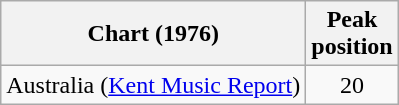<table class="wikitable sortable plainrowheaders" style="text-align:center">
<tr>
<th>Chart (1976)</th>
<th>Peak<br>position</th>
</tr>
<tr>
<td>Australia (<a href='#'>Kent Music Report</a>)</td>
<td>20</td>
</tr>
</table>
